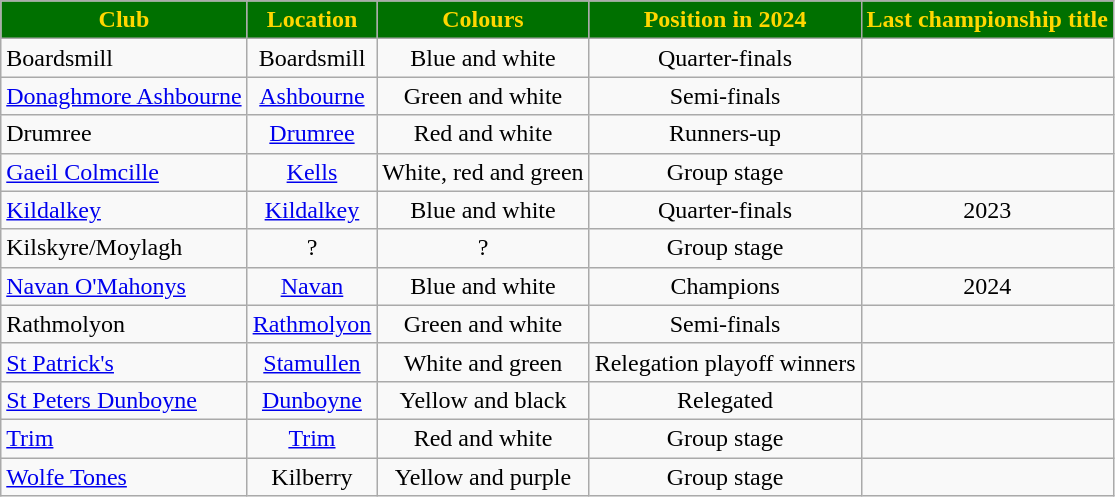<table class="wikitable sortable" style="text-align:center;">
<tr>
<th style="background:#007000;color:gold">Club</th>
<th style="background:#007000;color:gold">Location</th>
<th style="background:#007000;color:gold">Colours</th>
<th style="background:#007000;color:gold">Position in 2024</th>
<th style="background:#007000;color:gold">Last championship title</th>
</tr>
<tr>
<td style="text-align:left"> Boardsmill</td>
<td>Boardsmill</td>
<td>Blue and white</td>
<td>Quarter-finals</td>
<td></td>
</tr>
<tr>
<td style="text-align:left"> <a href='#'>Donaghmore Ashbourne</a></td>
<td><a href='#'>Ashbourne</a></td>
<td>Green and white</td>
<td>Semi-finals</td>
<td></td>
</tr>
<tr>
<td style="text-align:left"> Drumree</td>
<td><a href='#'>Drumree</a></td>
<td>Red and white</td>
<td>Runners-up</td>
<td></td>
</tr>
<tr>
<td style="text-align:left"> <a href='#'>Gaeil Colmcille</a></td>
<td><a href='#'>Kells</a></td>
<td>White, red and green</td>
<td>Group stage</td>
<td></td>
</tr>
<tr>
<td style="text-align:left"> <a href='#'>Kildalkey</a></td>
<td><a href='#'>Kildalkey</a></td>
<td>Blue and white</td>
<td>Quarter-finals</td>
<td>2023</td>
</tr>
<tr>
<td style="text-align:left"> Kilskyre/Moylagh</td>
<td>?</td>
<td>?</td>
<td>Group stage</td>
<td></td>
</tr>
<tr>
<td style="text-align:left"> <a href='#'>Navan O'Mahonys</a></td>
<td><a href='#'>Navan</a></td>
<td>Blue and white</td>
<td>Champions</td>
<td>2024</td>
</tr>
<tr>
<td style="text-align:left"> Rathmolyon</td>
<td><a href='#'>Rathmolyon</a></td>
<td>Green and white</td>
<td>Semi-finals</td>
<td></td>
</tr>
<tr>
<td style="text-align:left"> <a href='#'>St Patrick's</a></td>
<td><a href='#'>Stamullen</a></td>
<td>White and green</td>
<td>Relegation playoff winners</td>
<td></td>
</tr>
<tr>
<td style="text-align:left"> <a href='#'>St Peters Dunboyne</a></td>
<td><a href='#'>Dunboyne</a></td>
<td>Yellow and black</td>
<td>Relegated</td>
<td></td>
</tr>
<tr>
<td style="text-align:left"> <a href='#'>Trim</a></td>
<td><a href='#'>Trim</a></td>
<td>Red and white</td>
<td>Group stage</td>
<td></td>
</tr>
<tr>
<td style="text-align:left"> <a href='#'>Wolfe Tones</a></td>
<td>Kilberry</td>
<td>Yellow and purple</td>
<td>Group stage</td>
<td></td>
</tr>
</table>
